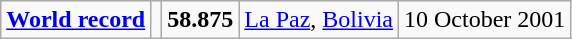<table class="wikitable">
<tr>
<td><a href='#'><strong>World record</strong></a></td>
<td></td>
<td><strong>58.875</strong></td>
<td><a href='#'>La Paz</a>, <a href='#'>Bolivia</a></td>
<td>10 October 2001</td>
</tr>
</table>
